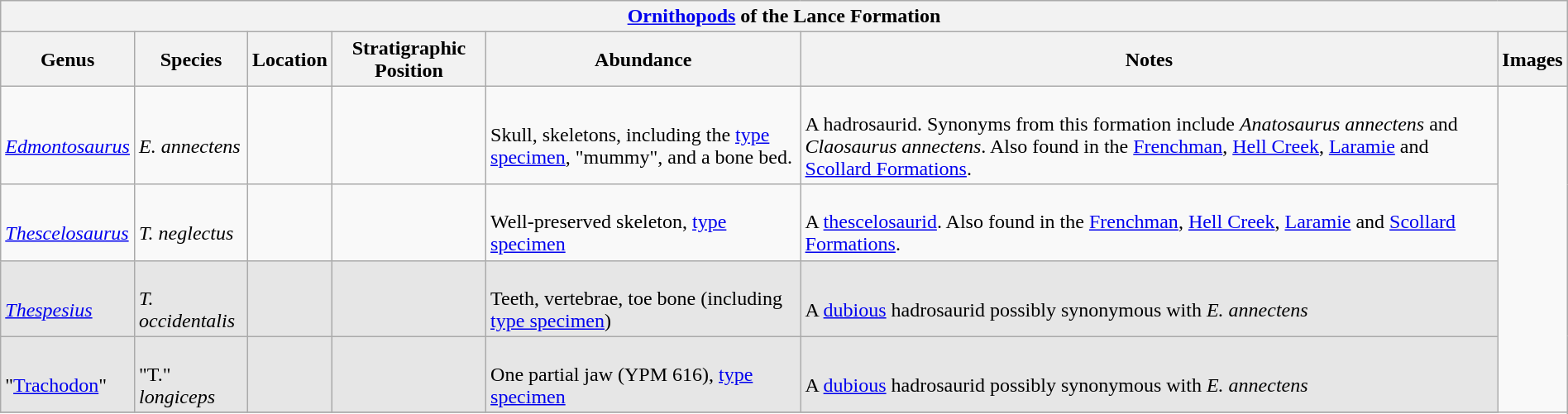<table class="wikitable" align="center" width="100%">
<tr>
<th colspan="7" align="center"><strong><a href='#'>Ornithopods</a> of the Lance Formation</strong></th>
</tr>
<tr>
<th>Genus</th>
<th>Species</th>
<th>Location</th>
<th>Stratigraphic Position</th>
<th>Abundance</th>
<th>Notes</th>
<th>Images</th>
</tr>
<tr>
<td><br><em><a href='#'>Edmontosaurus</a></em></td>
<td><br><em>E. annectens</em></td>
<td></td>
<td></td>
<td><br>Skull, skeletons, including the <a href='#'>type specimen</a>, "mummy", and a bone bed.</td>
<td><br>A hadrosaurid. Synonyms from this formation include <em>Anatosaurus annectens</em> and <em>Claosaurus annectens</em>. Also found in the <a href='#'>Frenchman</a>, <a href='#'>Hell Creek</a>, <a href='#'>Laramie</a> and <a href='#'>Scollard Formations</a>.</td>
<td rowspan="99"><br>
</td>
</tr>
<tr>
<td><br><em><a href='#'>Thescelosaurus</a></em></td>
<td><br><em>T. neglectus</em></td>
<td></td>
<td></td>
<td><br>Well-preserved skeleton, <a href='#'>type specimen</a></td>
<td><br>A <a href='#'>thescelosaurid</a>. Also found in the <a href='#'>Frenchman</a>, <a href='#'>Hell Creek</a>, <a href='#'>Laramie</a> and <a href='#'>Scollard Formations</a>.</td>
</tr>
<tr>
<td rowspan="1" style="background:#E6E6E6;"><br><em><a href='#'>Thespesius</a></em></td>
<td style="background:#E6E6E6;"><br><em>T. occidentalis</em></td>
<td style="background:#E6E6E6;"></td>
<td style="background:#E6E6E6;"></td>
<td style="background:#E6E6E6;"><br>Teeth, vertebrae, toe bone (including <a href='#'>type specimen</a>)</td>
<td style="background:#E6E6E6;"><br>A <a href='#'>dubious</a> hadrosaurid possibly synonymous with <em>E. annectens</em></td>
</tr>
<tr>
<td rowspan="1" style="background:#E6E6E6;"><br>"<a href='#'>Trachodon</a>"</td>
<td style="background:#E6E6E6;"><br>"T." <em>longiceps</em></td>
<td style="background:#E6E6E6;"></td>
<td style="background:#E6E6E6;"></td>
<td style="background:#E6E6E6;"><br>One partial jaw (YPM 616), <a href='#'>type specimen</a></td>
<td style="background:#E6E6E6;"><br>A <a href='#'>dubious</a> hadrosaurid possibly synonymous with <em>E. annectens</em></td>
</tr>
<tr>
</tr>
</table>
